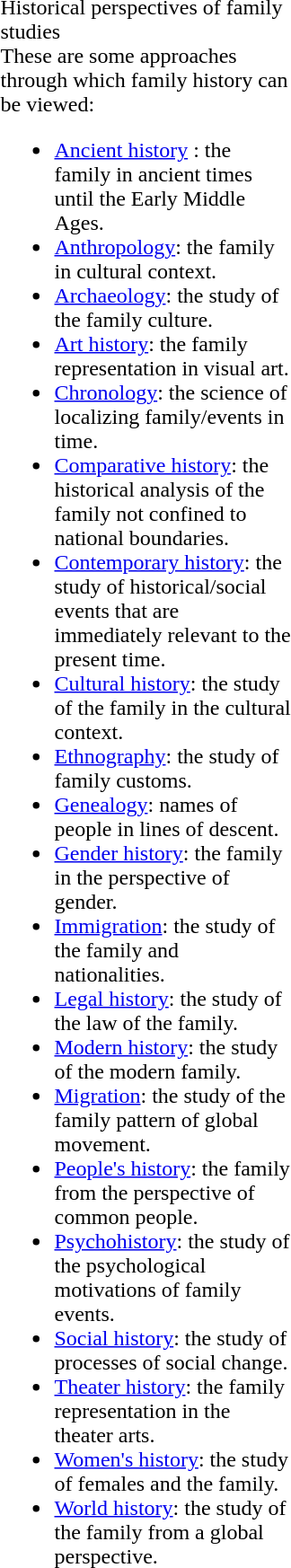<table class="toccolours" style="float:right; margin:0 0 1em 1em; width:222px; text-align:left; clear:right;">
<tr>
<td><br><div> Historical perspectives of family studies </div>
These are some approaches through which family history can be viewed:<ul><li><a href='#'>Ancient history</a> : the family in ancient times until the Early Middle Ages.</li><li><a href='#'>Anthropology</a>: the family in cultural context.</li><li><a href='#'>Archaeology</a>: the study of the family culture.</li><li><a href='#'>Art history</a>: the family representation in visual art.</li><li><a href='#'>Chronology</a>: the science of localizing family/events in time.</li><li><a href='#'>Comparative history</a>: the historical analysis of the family not confined to national boundaries.</li><li><a href='#'>Contemporary history</a>: the study of historical/social events that are immediately relevant to the present time.</li><li><a href='#'>Cultural history</a>: the study of the family in the cultural context.</li><li><a href='#'>Ethnography</a>: the study of family customs.</li><li><a href='#'>Genealogy</a>: names of people in lines of descent.</li><li><a href='#'>Gender history</a>: the family in the perspective of gender.</li><li><a href='#'>Immigration</a>: the study of the family and nationalities.</li><li><a href='#'>Legal history</a>: the study of the law of the family.</li><li><a href='#'>Modern history</a>: the study of the modern family.</li><li><a href='#'>Migration</a>: the study of the family pattern of global movement.</li><li><a href='#'>People's history</a>: the family from the perspective of common people.</li><li><a href='#'>Psychohistory</a>: the study of the psychological motivations of family events.</li><li><a href='#'>Social history</a>: the study of processes of social change.</li><li><a href='#'>Theater history</a>: the family representation in the theater arts.</li><li><a href='#'>Women's history</a>: the study of females and the family.</li><li><a href='#'>World history</a>: the study of the family from a global perspective.</li></ul></td>
</tr>
</table>
